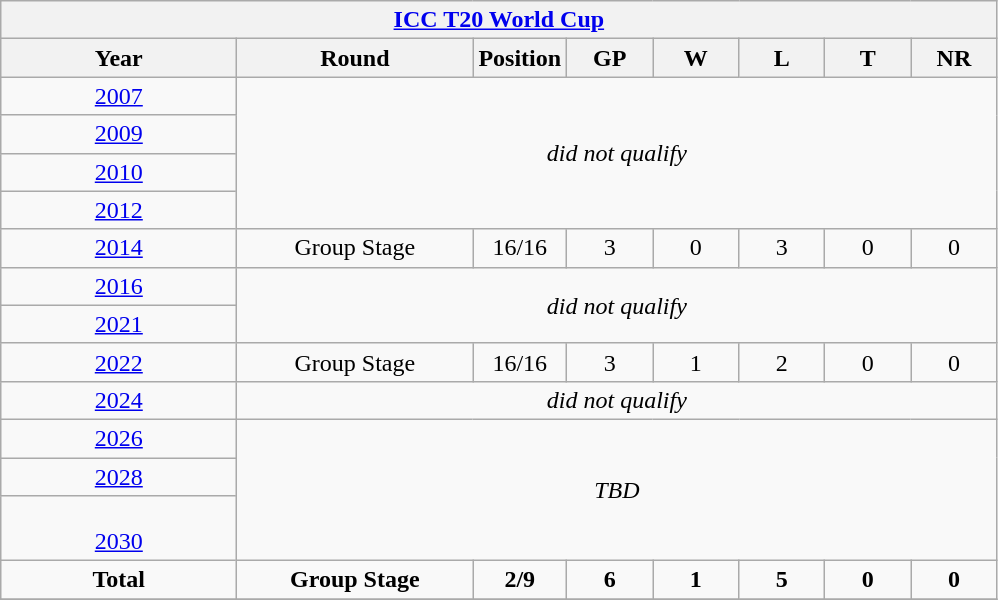<table class="wikitable" style="text-align: center;">
<tr>
<th colspan=8><a href='#'>ICC T20 World Cup</a></th>
</tr>
<tr>
<th width=150>Year</th>
<th width=150>Round</th>
<th width=50>Position</th>
<th width=50>GP</th>
<th width=50>W</th>
<th width=50>L</th>
<th width=50>T</th>
<th width=50>NR</th>
</tr>
<tr>
<td> <a href='#'>2007</a></td>
<td colspan="7" rowspan="4"><em>did not qualify</em></td>
</tr>
<tr>
<td> <a href='#'>2009</a></td>
</tr>
<tr>
<td> <a href='#'>2010</a></td>
</tr>
<tr>
<td> <a href='#'>2012</a></td>
</tr>
<tr>
<td> <a href='#'>2014</a></td>
<td>Group Stage</td>
<td>16/16</td>
<td>3</td>
<td>0</td>
<td>3</td>
<td>0</td>
<td>0</td>
</tr>
<tr>
<td> <a href='#'>2016</a></td>
<td colspan="7" rowspan="2"><em>did not qualify</em></td>
</tr>
<tr>
<td> <a href='#'>2021</a></td>
</tr>
<tr>
<td> <a href='#'>2022</a></td>
<td>Group Stage</td>
<td>16/16</td>
<td>3</td>
<td>1</td>
<td>2</td>
<td>0</td>
<td>0</td>
</tr>
<tr>
<td> <a href='#'>2024</a></td>
<td colspan="7"><em>did not qualify</em></td>
</tr>
<tr>
<td> <a href='#'>2026</a></td>
<td colspan="7" rowspan=3><em>TBD</em></td>
</tr>
<tr>
<td> <a href='#'>2028</a></td>
</tr>
<tr>
<td><br> <a href='#'>2030</a></td>
</tr>
<tr>
<td><strong>Total</strong></td>
<td><strong>Group Stage</strong></td>
<td><strong>2/9</strong></td>
<td><strong>6</strong></td>
<td><strong>1</strong></td>
<td><strong>5</strong></td>
<td><strong>0</strong></td>
<td><strong>0</strong></td>
</tr>
<tr>
</tr>
</table>
